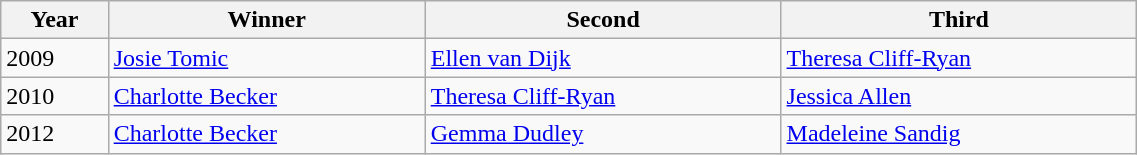<table class="wikitable" style="font-size:100%" width=60%>
<tr>
<th>Year</th>
<th>Winner</th>
<th>Second</th>
<th>Third</th>
</tr>
<tr>
<td>2009</td>
<td> <a href='#'>Josie Tomic</a></td>
<td> <a href='#'>Ellen van Dijk</a></td>
<td> <a href='#'>Theresa Cliff-Ryan</a></td>
</tr>
<tr>
<td>2010</td>
<td> <a href='#'>Charlotte Becker</a></td>
<td> <a href='#'>Theresa Cliff-Ryan</a></td>
<td> <a href='#'>Jessica Allen</a></td>
</tr>
<tr>
<td>2012</td>
<td> <a href='#'>Charlotte Becker</a></td>
<td> <a href='#'>Gemma Dudley</a></td>
<td> <a href='#'>Madeleine Sandig</a></td>
</tr>
</table>
